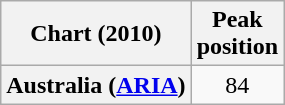<table class="wikitable sortable plainrowheaders" style="text-align:center">
<tr>
<th>Chart (2010)</th>
<th>Peak<br>position</th>
</tr>
<tr>
<th scope="row">Australia (<a href='#'>ARIA</a>)</th>
<td>84</td>
</tr>
</table>
